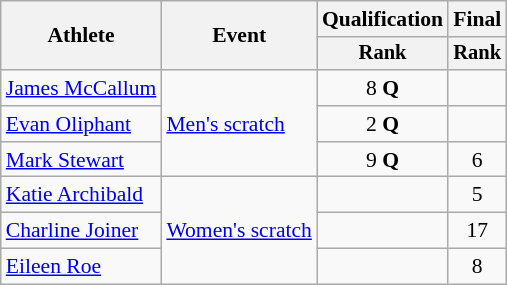<table class=wikitable style="font-size:90%">
<tr>
<th rowspan=2>Athlete</th>
<th rowspan=2>Event</th>
<th>Qualification</th>
<th>Final</th>
</tr>
<tr style="font-size:95%">
<th>Rank</th>
<th>Rank</th>
</tr>
<tr align=center>
<td align=left><a href='#'>James McCallum</a></td>
<td align=left rowspan=3><a href='#'>Men's scratch</a></td>
<td>8 <strong>Q</strong></td>
<td></td>
</tr>
<tr align=center>
<td align=left><a href='#'>Evan Oliphant</a></td>
<td>2 <strong>Q</strong></td>
<td></td>
</tr>
<tr align=center>
<td align=left><a href='#'>Mark Stewart</a></td>
<td>9 <strong>Q</strong></td>
<td>6</td>
</tr>
<tr align=center>
<td align=left><a href='#'>Katie Archibald</a></td>
<td align=left rowspan=3><a href='#'>Women's scratch</a></td>
<td></td>
<td>5</td>
</tr>
<tr align=center>
<td align=left><a href='#'>Charline Joiner</a></td>
<td></td>
<td>17</td>
</tr>
<tr align=center>
<td align=left><a href='#'>Eileen Roe</a></td>
<td></td>
<td>8</td>
</tr>
</table>
